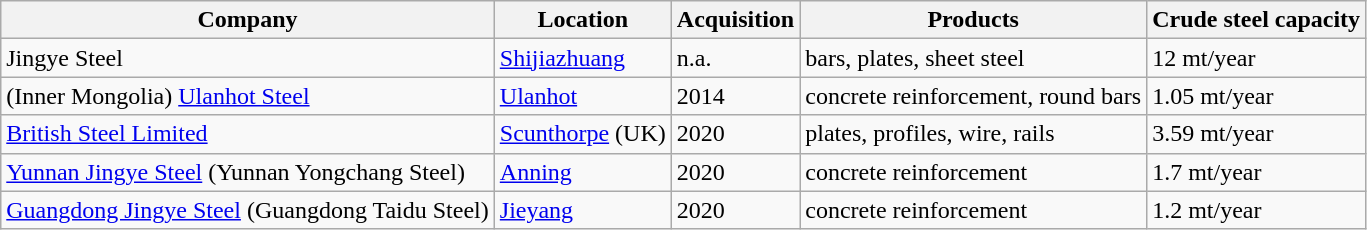<table class="wikitable">
<tr>
<th>Company</th>
<th>Location</th>
<th>Acquisition</th>
<th>Products</th>
<th>Crude steel capacity</th>
</tr>
<tr>
<td>Jingye Steel</td>
<td><a href='#'>Shijiazhuang</a></td>
<td>n.a.</td>
<td>bars, plates, sheet steel</td>
<td>12 mt/year</td>
</tr>
<tr>
<td>(Inner Mongolia) <a href='#'>Ulanhot Steel</a></td>
<td><a href='#'>Ulanhot</a></td>
<td>2014</td>
<td>concrete reinforcement, round bars</td>
<td>1.05 mt/year</td>
</tr>
<tr>
<td><a href='#'>British Steel Limited</a></td>
<td><a href='#'>Scunthorpe</a> (UK)</td>
<td>2020</td>
<td>plates, profiles, wire, rails</td>
<td>3.59 mt/year</td>
</tr>
<tr>
<td><a href='#'>Yunnan Jingye Steel</a> (Yunnan Yongchang Steel)</td>
<td><a href='#'>Anning</a></td>
<td>2020</td>
<td>concrete reinforcement</td>
<td>1.7 mt/year</td>
</tr>
<tr>
<td><a href='#'>Guangdong Jingye Steel</a> (Guangdong Taidu Steel)</td>
<td><a href='#'>Jieyang</a></td>
<td>2020</td>
<td>concrete reinforcement</td>
<td>1.2 mt/year</td>
</tr>
</table>
